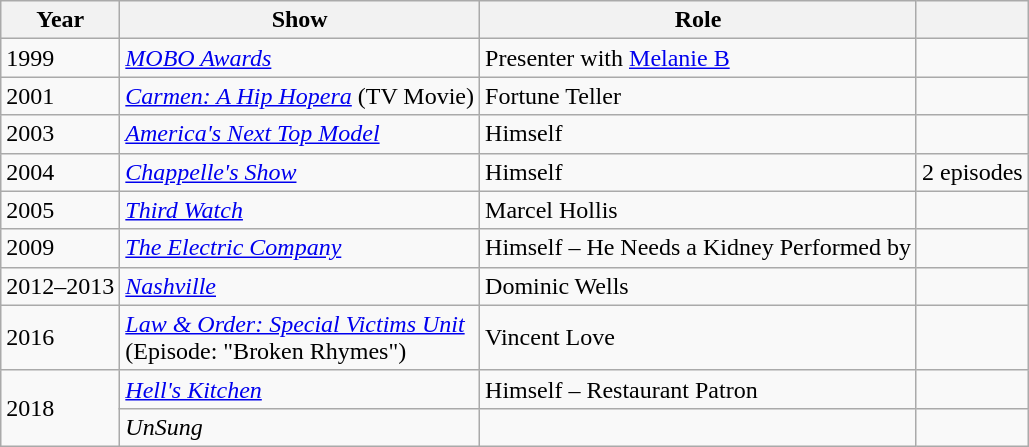<table class="wikitable">
<tr>
<th>Year</th>
<th>Show</th>
<th>Role</th>
<th></th>
</tr>
<tr>
<td>1999</td>
<td><em><a href='#'>MOBO Awards</a></em></td>
<td>Presenter with <a href='#'>Melanie B</a></td>
<td></td>
</tr>
<tr>
<td>2001</td>
<td><em><a href='#'>Carmen: A Hip Hopera</a></em> (TV Movie)</td>
<td>Fortune Teller</td>
<td></td>
</tr>
<tr>
<td>2003</td>
<td><em><a href='#'>America's Next Top Model</a></em></td>
<td>Himself</td>
<td></td>
</tr>
<tr>
<td>2004</td>
<td><em><a href='#'>Chappelle's Show</a></em></td>
<td>Himself</td>
<td>2 episodes</td>
</tr>
<tr>
<td>2005</td>
<td><em><a href='#'>Third Watch</a></em></td>
<td>Marcel Hollis</td>
<td></td>
</tr>
<tr>
<td>2009</td>
<td><em><a href='#'>The Electric Company</a></em></td>
<td>Himself – He Needs a Kidney Performed by</td>
<td></td>
</tr>
<tr>
<td>2012–2013</td>
<td><em><a href='#'>Nashville</a></em></td>
<td>Dominic Wells</td>
<td></td>
</tr>
<tr>
<td>2016</td>
<td><em><a href='#'>Law & Order: Special Victims Unit</a></em><br>(Episode: "Broken Rhymes")</td>
<td>Vincent Love</td>
<td></td>
</tr>
<tr>
<td rowspan=2>2018</td>
<td><em><a href='#'>Hell's Kitchen</a></em></td>
<td>Himself – Restaurant Patron</td>
<td></td>
</tr>
<tr>
<td><em>UnSung</em></td>
<td></td>
<td></td>
</tr>
</table>
